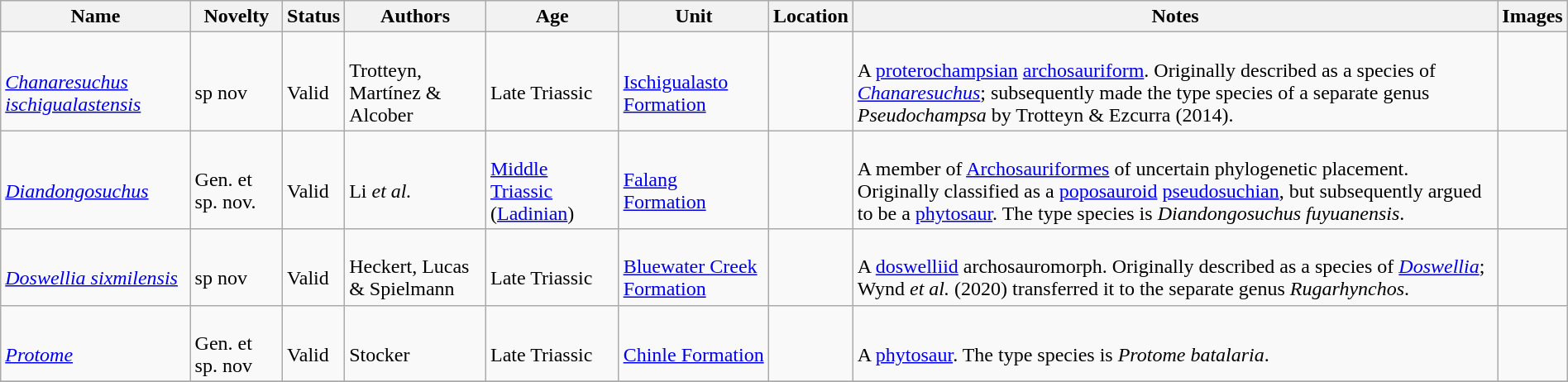<table class="wikitable sortable" align="center" width="100%">
<tr>
<th>Name</th>
<th>Novelty</th>
<th>Status</th>
<th>Authors</th>
<th>Age</th>
<th>Unit</th>
<th>Location</th>
<th>Notes</th>
<th>Images</th>
</tr>
<tr>
<td><br><em><a href='#'>Chanaresuchus ischigualastensis</a></em></td>
<td><br>sp nov</td>
<td><br>Valid</td>
<td><br>Trotteyn, Martínez & Alcober</td>
<td><br>Late Triassic</td>
<td><br><a href='#'>Ischigualasto Formation</a></td>
<td><br></td>
<td><br>A <a href='#'>proterochampsian</a> <a href='#'>archosauriform</a>. Originally described as a species of <em><a href='#'>Chanaresuchus</a></em>; subsequently made the type species of a separate genus <em>Pseudochampsa</em> by Trotteyn & Ezcurra (2014).</td>
<td></td>
</tr>
<tr>
<td><br><em><a href='#'>Diandongosuchus</a></em></td>
<td><br>Gen. et sp. nov.</td>
<td><br>Valid</td>
<td><br>Li <em>et al.</em></td>
<td><br><a href='#'>Middle Triassic</a> (<a href='#'>Ladinian</a>)</td>
<td><br><a href='#'>Falang Formation</a></td>
<td><br></td>
<td><br>A member of <a href='#'>Archosauriformes</a> of uncertain phylogenetic placement. Originally classified as a <a href='#'>poposauroid</a> <a href='#'>pseudosuchian</a>, but subsequently argued to be a <a href='#'>phytosaur</a>. The type species is <em>Diandongosuchus fuyuanensis</em>.</td>
<td><br></td>
</tr>
<tr>
<td><br><em><a href='#'>Doswellia sixmilensis</a></em></td>
<td><br>sp nov</td>
<td><br>Valid</td>
<td><br>Heckert, Lucas & Spielmann</td>
<td><br>Late Triassic</td>
<td><br><a href='#'>Bluewater Creek Formation</a></td>
<td><br></td>
<td><br>A <a href='#'>doswelliid</a> archosauromorph. Originally described as a species of <em><a href='#'>Doswellia</a></em>; Wynd <em>et al.</em> (2020) transferred it to the separate genus <em>Rugarhynchos</em>.</td>
<td></td>
</tr>
<tr>
<td><br><em><a href='#'>Protome</a></em></td>
<td><br>Gen. et sp. nov</td>
<td><br>Valid</td>
<td><br>Stocker</td>
<td><br>Late Triassic</td>
<td><br><a href='#'>Chinle Formation</a></td>
<td><br></td>
<td><br>A <a href='#'>phytosaur</a>. The type species is <em>Protome batalaria</em>.</td>
<td><br></td>
</tr>
<tr>
</tr>
</table>
